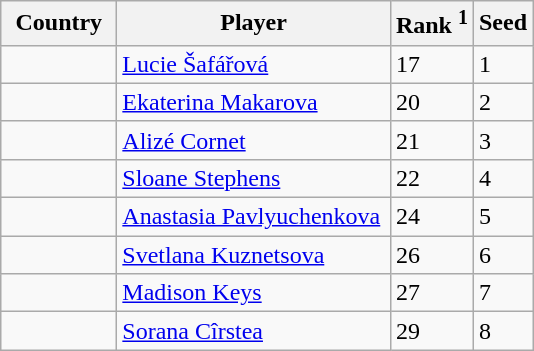<table class="wikitable">
<tr>
<th width="70">Country</th>
<th width="175">Player</th>
<th>Rank <sup>1</sup></th>
<th>Seed</th>
</tr>
<tr>
<td></td>
<td><a href='#'>Lucie Šafářová</a></td>
<td>17</td>
<td>1</td>
</tr>
<tr>
<td></td>
<td><a href='#'>Ekaterina Makarova</a></td>
<td>20</td>
<td>2</td>
</tr>
<tr>
<td></td>
<td><a href='#'>Alizé Cornet</a></td>
<td>21</td>
<td>3</td>
</tr>
<tr>
<td></td>
<td><a href='#'>Sloane Stephens</a></td>
<td>22</td>
<td>4</td>
</tr>
<tr>
<td></td>
<td><a href='#'>Anastasia Pavlyuchenkova</a></td>
<td>24</td>
<td>5</td>
</tr>
<tr>
<td></td>
<td><a href='#'>Svetlana Kuznetsova</a></td>
<td>26</td>
<td>6</td>
</tr>
<tr>
<td></td>
<td><a href='#'>Madison Keys</a></td>
<td>27</td>
<td>7</td>
</tr>
<tr>
<td></td>
<td><a href='#'>Sorana Cîrstea</a></td>
<td>29</td>
<td>8</td>
</tr>
</table>
